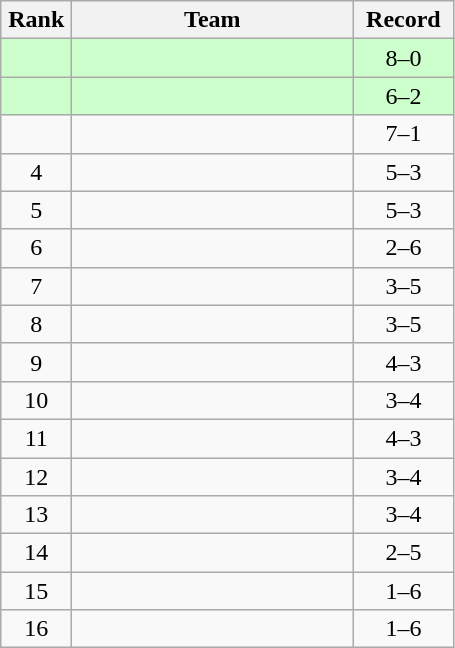<table class="wikitable" style="text-align: center;">
<tr>
<th width=40>Rank</th>
<th width=180>Team</th>
<th width=60>Record</th>
</tr>
<tr bgcolor="#ccffcc">
<td></td>
<td align="left"></td>
<td>8–0</td>
</tr>
<tr bgcolor="#ccffcc">
<td></td>
<td align="left"></td>
<td>6–2</td>
</tr>
<tr>
<td></td>
<td align="left"></td>
<td>7–1</td>
</tr>
<tr>
<td>4</td>
<td align="left"></td>
<td>5–3</td>
</tr>
<tr>
<td>5</td>
<td align="left"></td>
<td>5–3</td>
</tr>
<tr>
<td>6</td>
<td align="left"></td>
<td>2–6</td>
</tr>
<tr>
<td>7</td>
<td align="left"></td>
<td>3–5</td>
</tr>
<tr>
<td>8</td>
<td align="left"></td>
<td>3–5</td>
</tr>
<tr>
<td>9</td>
<td align="left"></td>
<td>4–3</td>
</tr>
<tr>
<td>10</td>
<td align="left"></td>
<td>3–4</td>
</tr>
<tr>
<td>11</td>
<td align="left"></td>
<td>4–3</td>
</tr>
<tr>
<td>12</td>
<td align="left"></td>
<td>3–4</td>
</tr>
<tr>
<td>13</td>
<td align="left"></td>
<td>3–4</td>
</tr>
<tr>
<td>14</td>
<td align="left"></td>
<td>2–5</td>
</tr>
<tr>
<td>15</td>
<td align="left"></td>
<td>1–6</td>
</tr>
<tr>
<td>16</td>
<td align="left"></td>
<td>1–6</td>
</tr>
</table>
